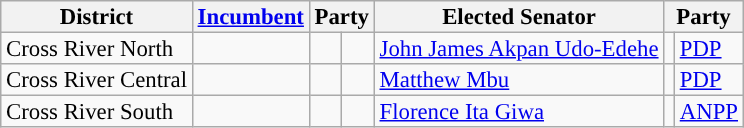<table class="sortable wikitable" style="font-size:95%;line-height:14px;">
<tr>
<th class="unsortable">District</th>
<th class="unsortable"><a href='#'>Incumbent</a></th>
<th colspan="2">Party</th>
<th class="unsortable">Elected Senator</th>
<th colspan="2">Party</th>
</tr>
<tr>
<td>Cross River North</td>
<td></td>
<td></td>
<td></td>
<td><a href='#'>John James Akpan Udo-Edehe</a></td>
<td style="background:"></td>
<td><a href='#'>PDP</a></td>
</tr>
<tr>
<td>Cross River Central</td>
<td></td>
<td></td>
<td></td>
<td><a href='#'>Matthew Mbu</a></td>
<td style="background:"></td>
<td><a href='#'>PDP</a></td>
</tr>
<tr>
<td>Cross River South</td>
<td></td>
<td></td>
<td></td>
<td><a href='#'>Florence Ita Giwa</a></td>
<td style="background:"></td>
<td><a href='#'>ANPP</a></td>
</tr>
</table>
